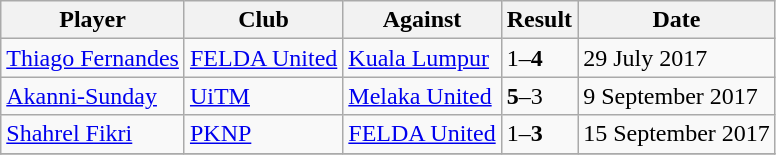<table class="wikitable" style="text-align:left">
<tr>
<th>Player</th>
<th>Club</th>
<th>Against</th>
<th>Result</th>
<th>Date</th>
</tr>
<tr>
<td> <a href='#'>Thiago Fernandes</a></td>
<td><a href='#'>FELDA United</a></td>
<td><a href='#'>Kuala Lumpur</a></td>
<td>1–<strong>4</strong> </td>
<td>29 July 2017</td>
</tr>
<tr>
<td> <a href='#'>Akanni-Sunday</a></td>
<td><a href='#'>UiTM</a></td>
<td><a href='#'>Melaka United</a></td>
<td><strong>5</strong>–3 </td>
<td>9 September 2017</td>
</tr>
<tr>
<td> <a href='#'>Shahrel Fikri</a></td>
<td><a href='#'>PKNP</a></td>
<td><a href='#'>FELDA United</a></td>
<td>1–<strong>3</strong> </td>
<td>15 September 2017</td>
</tr>
<tr>
</tr>
</table>
